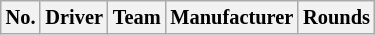<table class="wikitable" style="font-size: 85%">
<tr>
<th>No.</th>
<th>Driver</th>
<th>Team</th>
<th>Manufacturer</th>
<th>Rounds</th>
</tr>
</table>
